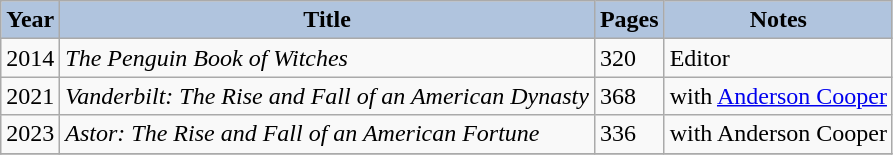<table class="wikitable">
<tr style="text-align:center;">
<th style="background:#B0C4DE;">Year</th>
<th style="background:#B0C4DE;">Title</th>
<th style="background:#B0C4DE;">Pages</th>
<th style="background:#B0C4DE;">Notes</th>
</tr>
<tr>
<td>2014</td>
<td><em>The Penguin Book of Witches</em></td>
<td>320</td>
<td>Editor</td>
</tr>
<tr>
<td>2021</td>
<td><em>Vanderbilt: The Rise and Fall of an American Dynasty</em></td>
<td>368</td>
<td>with <a href='#'>Anderson Cooper</a></td>
</tr>
<tr>
<td>2023</td>
<td><em>Astor: The Rise and Fall of an American Fortune</em></td>
<td>336</td>
<td>with Anderson Cooper</td>
</tr>
<tr>
</tr>
</table>
